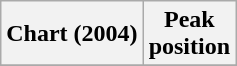<table class="wikitable plainrowheaders"  style="text-align:center">
<tr>
<th scope="col">Chart (2004)</th>
<th scope="col">Peak<br>position</th>
</tr>
<tr>
</tr>
</table>
